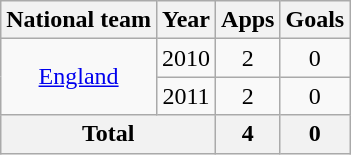<table class=wikitable style=text-align:center>
<tr>
<th>National team</th>
<th>Year</th>
<th>Apps</th>
<th>Goals</th>
</tr>
<tr>
<td rowspan=2><a href='#'>England</a></td>
<td>2010</td>
<td>2</td>
<td>0</td>
</tr>
<tr>
<td>2011</td>
<td>2</td>
<td>0</td>
</tr>
<tr>
<th colspan=2>Total</th>
<th>4</th>
<th>0</th>
</tr>
</table>
